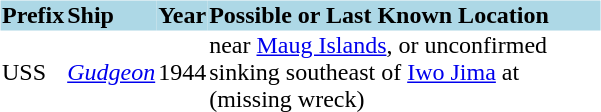<table class="collapsible collapsed" style="text-align: left; margin-bottom: 0;">
<tr>
<th style="width:400px;"><strong></strong></th>
</tr>
<tr>
<td><br><table class="sortable" style="margin-bottom: 0;" cellpadding="1" cellspacing="0">
<tr>
<th style="background:#ADD8E6;"><strong>Prefix</strong></th>
<th style="background:#ADD8E6;"><strong>Ship</strong></th>
<th style="background:#ADD8E6;"><strong>Year</strong></th>
<th style="background:#ADD8E6;" class="unsortable">Possible or Last Known Location</th>
</tr>
<tr>
<td>USS</td>
<td><a href='#'><em>Gudgeon</em></a></td>
<td style="text-align:center;">1944</td>
<td>near <a href='#'>Maug Islands</a>, or unconfirmed sinking southeast of <a href='#'>Iwo Jima</a> at  (missing wreck)</td>
</tr>
</table>
</td>
</tr>
</table>
